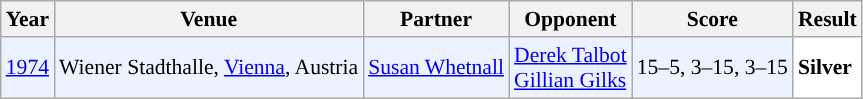<table class="sortable wikitable" style="font-size: 90%;">
<tr>
<th>Year</th>
<th>Venue</th>
<th>Partner</th>
<th>Opponent</th>
<th>Score</th>
<th>Result</th>
</tr>
<tr style="background:#ECF2FF">
<td align="center"><a href='#'>1974</a></td>
<td align="left">Wiener Stadthalle, <a href='#'>Vienna</a>, Austria</td>
<td align="left"> <a href='#'>Susan Whetnall</a></td>
<td align="left"> <a href='#'>Derek Talbot</a><br> <a href='#'>Gillian Gilks</a></td>
<td align="left">15–5, 3–15, 3–15</td>
<td style="text-align:left; background:white"> <strong>Silver</strong></td>
</tr>
</table>
